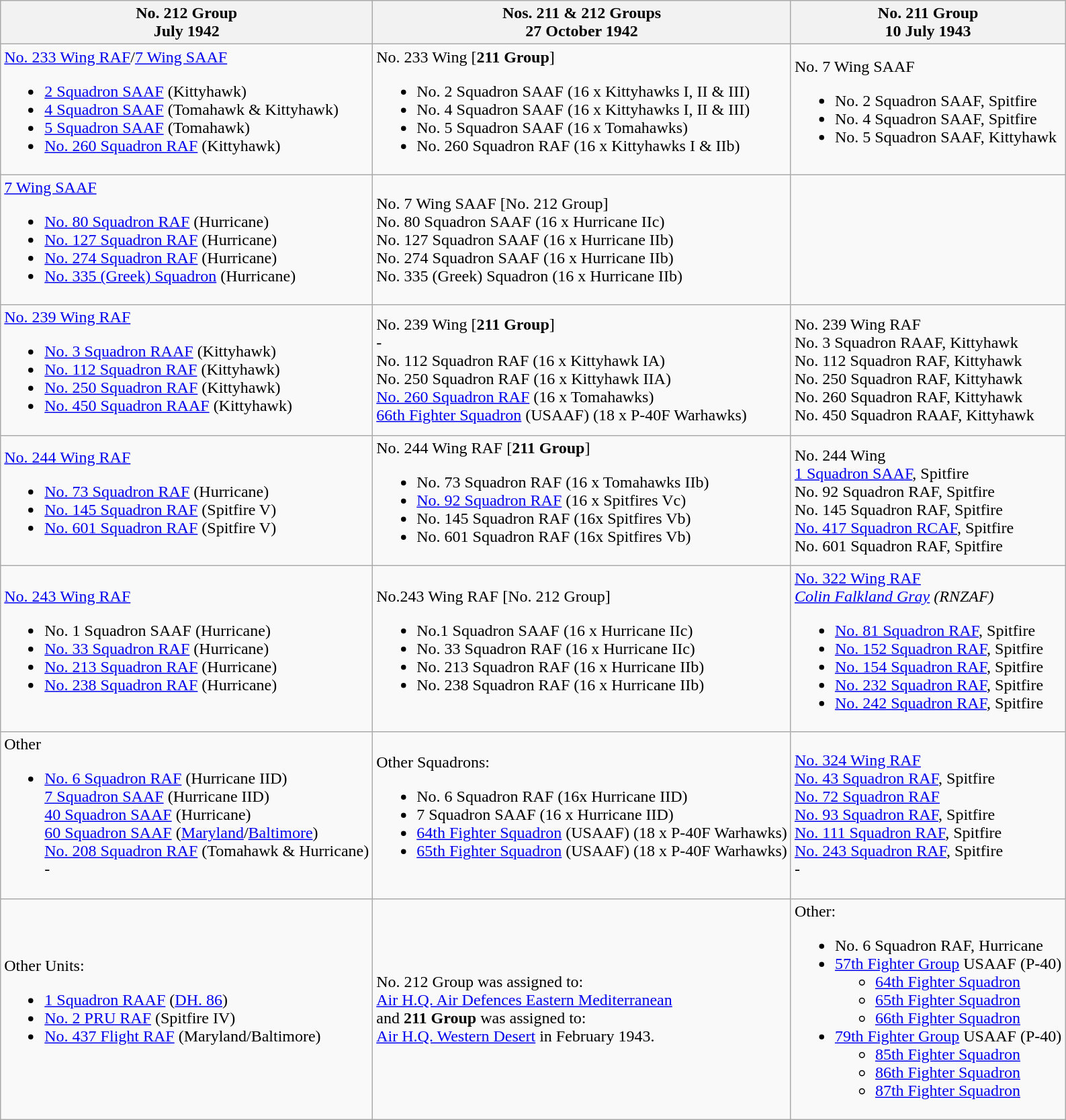<table class="wikitable">
<tr>
<th>No. 212 Group<br>July 1942</th>
<th>Nos. 211 & 212 Groups<br>27 October 1942</th>
<th>No. 211 Group<br>10 July 1943</th>
</tr>
<tr>
<td><a href='#'>No. 233 Wing RAF</a>/<a href='#'>7 Wing SAAF</a><br><ul><li><a href='#'>2 Squadron SAAF</a> (Kittyhawk)</li><li><a href='#'>4 Squadron SAAF</a> (Tomahawk & Kittyhawk)</li><li><a href='#'>5 Squadron SAAF</a> (Tomahawk)</li><li><a href='#'>No. 260 Squadron RAF</a> (Kittyhawk)</li></ul></td>
<td>No. 233 Wing [<strong>211 Group</strong>]<br><ul><li>No. 2 Squadron SAAF (16 x Kittyhawks I, II & III)</li><li>No. 4 Squadron SAAF (16 x Kittyhawks I, II & III)</li><li>No. 5 Squadron SAAF (16 x Tomahawks)</li><li>No. 260 Squadron RAF (16 x Kittyhawks I & IIb)</li></ul></td>
<td>No. 7 Wing SAAF<br><ul><li>No. 2 Squadron SAAF, Spitfire</li><li>No. 4 Squadron SAAF, Spitfire</li><li>No. 5 Squadron SAAF, Kittyhawk</li></ul></td>
</tr>
<tr>
<td><a href='#'>7 Wing SAAF</a><br><ul><li><a href='#'>No. 80 Squadron RAF</a> (Hurricane)</li><li><a href='#'>No. 127 Squadron RAF</a> (Hurricane)</li><li><a href='#'>No. 274 Squadron RAF</a> (Hurricane)</li><li><a href='#'>No. 335 (Greek) Squadron</a> (Hurricane)</li></ul></td>
<td>No. 7 Wing SAAF [No. 212 Group]<br>No. 80 Squadron SAAF (16 x Hurricane IIc)<br>No. 127 Squadron SAAF (16 x Hurricane IIb)<br>No. 274 Squadron SAAF (16 x Hurricane IIb)<br>No. 335 (Greek) Squadron (16 x Hurricane IIb)</td>
<td></td>
</tr>
<tr>
<td><a href='#'>No. 239 Wing RAF</a><br><ul><li><a href='#'>No. 3 Squadron RAAF</a> (Kittyhawk)</li><li><a href='#'>No. 112 Squadron RAF</a> (Kittyhawk)</li><li><a href='#'>No. 250 Squadron RAF</a> (Kittyhawk)</li><li><a href='#'>No. 450 Squadron RAAF</a> (Kittyhawk)</li></ul></td>
<td>No. 239 Wing [<strong>211 Group</strong>]<br>-<br>No. 112 Squadron RAF (16 x Kittyhawk IA)<br>No. 250 Squadron RAF (16 x Kittyhawk IIA)<br><a href='#'>No. 260 Squadron RAF</a> (16 x Tomahawks)<br><a href='#'>66th Fighter Squadron</a> (USAAF) (18 x P-40F Warhawks)</td>
<td>No. 239 Wing RAF<br>No. 3 Squadron RAAF, Kittyhawk<br>No. 112 Squadron RAF, Kittyhawk<br>No. 250 Squadron RAF, Kittyhawk<br>No. 260 Squadron RAF, Kittyhawk<br>No. 450 Squadron RAAF, Kittyhawk</td>
</tr>
<tr>
<td><a href='#'>No. 244 Wing RAF</a><br><ul><li><a href='#'>No. 73 Squadron RAF</a> (Hurricane)</li><li><a href='#'>No. 145 Squadron RAF</a> (Spitfire V)</li><li><a href='#'>No. 601 Squadron RAF</a> (Spitfire V)</li></ul></td>
<td>No. 244 Wing RAF [<strong>211 Group</strong>]<br><ul><li>No. 73 Squadron RAF (16 x Tomahawks IIb)</li><li><a href='#'>No. 92 Squadron RAF</a> (16 x Spitfires Vc)</li><li>No. 145 Squadron RAF (16x Spitfires Vb)</li><li>No. 601 Squadron RAF (16x Spitfires Vb)</li></ul></td>
<td>No. 244 Wing<br><a href='#'>1 Squadron SAAF</a>, Spitfire<br>No. 92 Squadron RAF, Spitfire<br>No. 145 Squadron RAF, Spitfire<br><a href='#'>No. 417 Squadron RCAF</a>, Spitfire<br>No. 601 Squadron RAF, Spitfire</td>
</tr>
<tr>
<td><a href='#'>No. 243 Wing RAF</a><br><ul><li>No. 1 Squadron SAAF (Hurricane)</li><li><a href='#'>No. 33 Squadron RAF</a> (Hurricane)</li><li><a href='#'>No. 213 Squadron RAF</a> (Hurricane)</li><li><a href='#'>No. 238 Squadron RAF</a> (Hurricane)</li></ul></td>
<td>No.243 Wing RAF [No. 212 Group]<br><ul><li>No.1 Squadron SAAF (16 x Hurricane IIc)</li><li>No. 33 Squadron RAF (16 x Hurricane IIc)</li><li>No. 213 Squadron RAF (16 x Hurricane IIb)</li><li>No. 238 Squadron RAF (16 x Hurricane IIb)</li></ul></td>
<td><a href='#'>No. 322 Wing RAF</a><br><em><a href='#'>Colin Falkland Gray</a> (RNZAF)</em><br><ul><li><a href='#'>No. 81 Squadron RAF</a>, Spitfire</li><li><a href='#'>No. 152 Squadron RAF</a>, Spitfire</li><li><a href='#'>No. 154 Squadron RAF</a>, Spitfire</li><li><a href='#'>No. 232 Squadron RAF</a>, Spitfire</li><li><a href='#'>No. 242 Squadron RAF</a>, Spitfire</li></ul></td>
</tr>
<tr>
<td>Other<br><ul><li><a href='#'>No. 6 Squadron RAF</a> (Hurricane IID)<br><a href='#'>7 Squadron SAAF</a> (Hurricane IID)<br><a href='#'>40 Squadron SAAF</a> (Hurricane)<br><a href='#'>60 Squadron SAAF</a> (<a href='#'>Maryland</a>/<a href='#'>Baltimore</a>)<br><a href='#'>No. 208 Squadron RAF</a> (Tomahawk & Hurricane)<br>-</li></ul></td>
<td>Other Squadrons:<br><ul><li>No. 6 Squadron RAF (16x Hurricane IID)</li><li>7 Squadron SAAF (16 x Hurricane IID)</li><li><a href='#'>64th Fighter Squadron</a> (USAAF) (18 x P-40F Warhawks)</li><li><a href='#'>65th Fighter Squadron</a> (USAAF) (18 x P-40F Warhawks)</li></ul></td>
<td><a href='#'>No. 324 Wing RAF</a><br><a href='#'>No. 43 Squadron RAF</a>, Spitfire<br><a href='#'>No. 72 Squadron RAF</a><br><a href='#'>No. 93 Squadron RAF</a>, Spitfire<br><a href='#'>No. 111 Squadron RAF</a>, Spitfire<br><a href='#'>No. 243 Squadron RAF</a>, Spitfire<br>-</td>
</tr>
<tr>
<td>Other Units:<br><ul><li><a href='#'>1 Squadron RAAF</a> (<a href='#'>DH. 86</a>)</li><li><a href='#'>No. 2 PRU RAF</a> (Spitfire IV)</li><li><a href='#'>No. 437 Flight RAF</a> (Maryland/Baltimore)</li></ul></td>
<td No. 212 Group RAF>No.  212 Group was assigned to:<br><a href='#'>Air H.Q. Air Defences Eastern Mediterranean</a><br>and <strong>211 Group</strong> was assigned to:<br><a href='#'>Air H.Q. Western Desert</a> in February 1943.</td>
<td>Other:<br><ul><li>No. 6 Squadron RAF, Hurricane</li><li><a href='#'>57th Fighter Group</a> USAAF (P-40)<ul><li><a href='#'>64th Fighter Squadron</a></li><li><a href='#'>65th Fighter Squadron</a></li><li><a href='#'>66th Fighter Squadron</a></li></ul></li><li><a href='#'>79th Fighter Group</a> USAAF (P-40)<ul><li><a href='#'>85th Fighter Squadron</a></li><li><a href='#'>86th Fighter Squadron</a></li><li><a href='#'>87th Fighter Squadron</a></li></ul></li></ul></td>
</tr>
</table>
